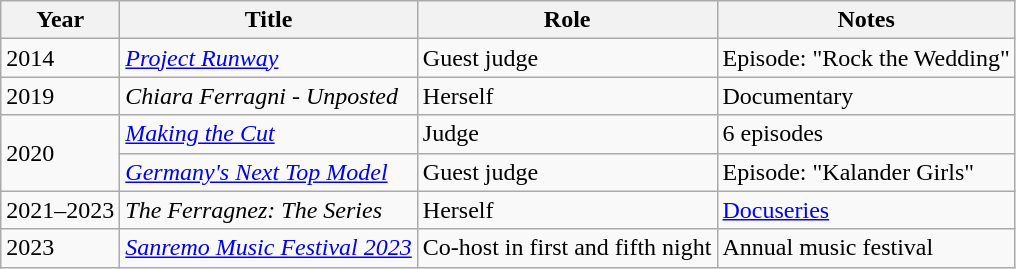<table class="wikitable">
<tr>
<th>Year</th>
<th>Title</th>
<th>Role</th>
<th>Notes</th>
</tr>
<tr>
<td>2014</td>
<td><em><a href='#'>Project Runway</a></em></td>
<td>Guest judge</td>
<td>Episode: "Rock the Wedding"</td>
</tr>
<tr>
<td>2019</td>
<td><em>Chiara Ferragni - Unposted</em></td>
<td>Herself</td>
<td>Documentary</td>
</tr>
<tr>
<td rowspan="2">2020</td>
<td><em><a href='#'>Making the Cut</a></em></td>
<td>Judge</td>
<td>6 episodes</td>
</tr>
<tr>
<td><em><a href='#'>Germany's Next Top Model</a></em></td>
<td>Guest judge</td>
<td>Episode: "Kalander Girls"</td>
</tr>
<tr>
<td>2021–2023</td>
<td><em>The Ferragnez: The Series</em></td>
<td>Herself</td>
<td><a href='#'>Docuseries</a></td>
</tr>
<tr>
<td>2023</td>
<td><em><a href='#'>Sanremo Music Festival 2023</a></em></td>
<td>Co-host in first and fifth night</td>
<td>Annual music festival</td>
</tr>
</table>
